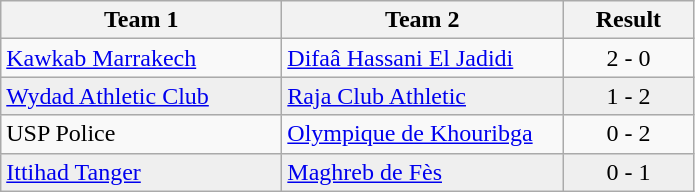<table class="wikitable">
<tr>
<th width="180">Team 1</th>
<th width="180">Team 2</th>
<th width="80">Result</th>
</tr>
<tr>
<td><a href='#'>Kawkab Marrakech</a></td>
<td><a href='#'>Difaâ Hassani El Jadidi</a></td>
<td align="center">2 - 0</td>
</tr>
<tr style="background:#EFEFEF">
<td><a href='#'>Wydad Athletic Club</a></td>
<td><a href='#'>Raja Club Athletic</a></td>
<td align="center">1 - 2</td>
</tr>
<tr>
<td>USP Police</td>
<td><a href='#'>Olympique de Khouribga</a></td>
<td align="center">0 - 2</td>
</tr>
<tr style="background:#EFEFEF">
<td><a href='#'>Ittihad Tanger</a></td>
<td><a href='#'>Maghreb de Fès</a></td>
<td align="center">0 - 1</td>
</tr>
</table>
